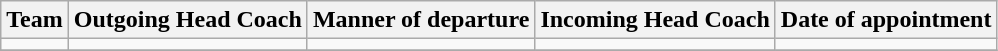<table class="wikitable">
<tr>
<th>Team</th>
<th>Outgoing Head Coach</th>
<th>Manner of departure</th>
<th>Incoming Head Coach</th>
<th>Date of appointment</th>
</tr>
<tr>
<td></td>
<td></td>
<td></td>
<td></td>
<td></td>
</tr>
<tr>
</tr>
</table>
